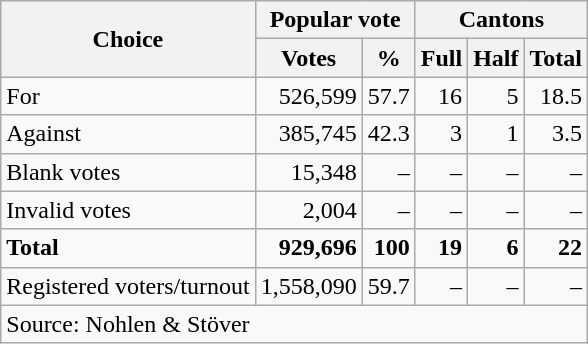<table class=wikitable style=text-align:right>
<tr>
<th rowspan=2>Choice</th>
<th colspan=2>Popular vote</th>
<th colspan=3>Cantons</th>
</tr>
<tr>
<th>Votes</th>
<th>%</th>
<th>Full</th>
<th>Half</th>
<th>Total</th>
</tr>
<tr>
<td align=left>For</td>
<td>526,599</td>
<td>57.7</td>
<td>16</td>
<td>5</td>
<td>18.5</td>
</tr>
<tr>
<td align=left>Against</td>
<td>385,745</td>
<td>42.3</td>
<td>3</td>
<td>1</td>
<td>3.5</td>
</tr>
<tr>
<td align=left>Blank votes</td>
<td>15,348</td>
<td>–</td>
<td>–</td>
<td>–</td>
<td>–</td>
</tr>
<tr>
<td align=left>Invalid votes</td>
<td>2,004</td>
<td>–</td>
<td>–</td>
<td>–</td>
<td>–</td>
</tr>
<tr>
<td align=left><strong>Total</strong></td>
<td><strong>929,696</strong></td>
<td><strong>100</strong></td>
<td><strong>19</strong></td>
<td><strong>6</strong></td>
<td><strong>22</strong></td>
</tr>
<tr>
<td align=left>Registered voters/turnout</td>
<td>1,558,090</td>
<td>59.7</td>
<td>–</td>
<td>–</td>
<td>–</td>
</tr>
<tr>
<td align=left colspan=6>Source: Nohlen & Stöver</td>
</tr>
</table>
